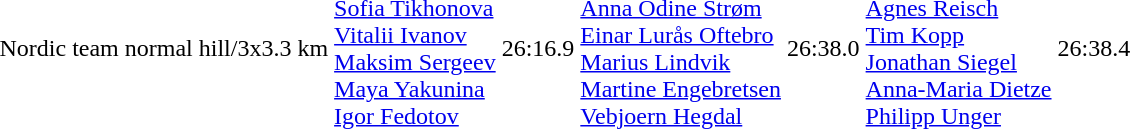<table>
<tr>
<td>Nordic team normal hill/3x3.3 km<br></td>
<td><br><a href='#'>Sofia Tikhonova</a><br><a href='#'>Vitalii Ivanov</a><br><a href='#'>Maksim Sergeev</a><br><a href='#'>Maya Yakunina</a><br><a href='#'>Igor Fedotov</a></td>
<td>26:16.9</td>
<td><br><a href='#'>Anna Odine Strøm</a><br><a href='#'>Einar Lurås Oftebro</a><br><a href='#'>Marius Lindvik</a><br><a href='#'>Martine Engebretsen</a><br><a href='#'>Vebjoern Hegdal</a></td>
<td>26:38.0</td>
<td><br><a href='#'>Agnes Reisch</a><br><a href='#'>Tim Kopp</a><br><a href='#'>Jonathan Siegel</a><br><a href='#'>Anna-Maria Dietze</a><br><a href='#'>Philipp Unger</a></td>
<td>26:38.4</td>
</tr>
</table>
